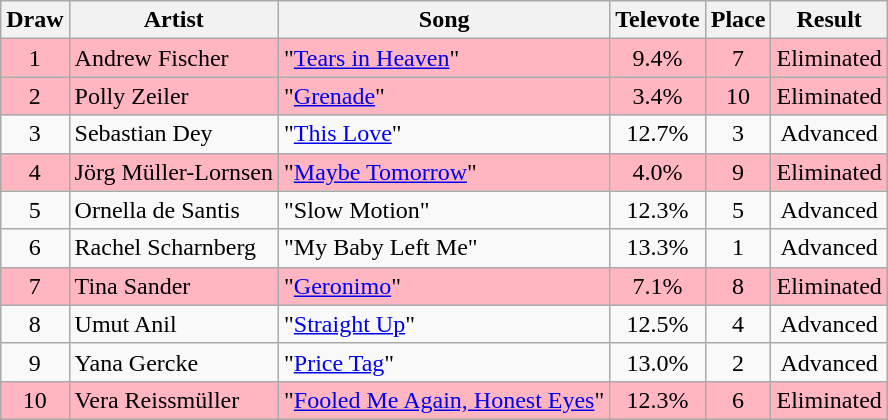<table class="wikitable plainrowheaders" style="margin: 1em auto 1em auto; text-align:center;">
<tr>
<th>Draw</th>
<th>Artist</th>
<th>Song </th>
<th>Televote</th>
<th>Place</th>
<th>Result</th>
</tr>
<tr style="background:lightpink;">
<td>1</td>
<td align="left">Andrew Fischer</td>
<td align="left">"<a href='#'>Tears in Heaven</a>" </td>
<td>9.4%</td>
<td>7</td>
<td>Eliminated</td>
</tr>
<tr style="background:lightpink;">
<td>2</td>
<td align="left">Polly Zeiler</td>
<td align="left">"<a href='#'>Grenade</a>" </td>
<td>3.4%</td>
<td>10</td>
<td>Eliminated</td>
</tr>
<tr>
<td>3</td>
<td align="left">Sebastian Dey</td>
<td align="left">"<a href='#'>This Love</a>" </td>
<td>12.7%</td>
<td>3</td>
<td>Advanced</td>
</tr>
<tr style="background:lightpink;">
<td>4</td>
<td align="left">Jörg Müller-Lornsen</td>
<td align="left">"<a href='#'>Maybe Tomorrow</a>" </td>
<td>4.0%</td>
<td>9</td>
<td>Eliminated</td>
</tr>
<tr>
<td>5</td>
<td align="left">Ornella de Santis</td>
<td align="left">"Slow Motion" </td>
<td>12.3%</td>
<td>5</td>
<td>Advanced</td>
</tr>
<tr>
<td>6</td>
<td align="left">Rachel Scharnberg</td>
<td align="left">"My Baby Left Me" </td>
<td>13.3%</td>
<td>1</td>
<td>Advanced</td>
</tr>
<tr style="background:lightpink;">
<td>7</td>
<td align="left">Tina Sander</td>
<td align="left">"<a href='#'>Geronimo</a>" </td>
<td>7.1%</td>
<td>8</td>
<td>Eliminated</td>
</tr>
<tr>
<td>8</td>
<td align="left">Umut Anil</td>
<td align="left">"<a href='#'>Straight Up</a>" </td>
<td>12.5%</td>
<td>4</td>
<td>Advanced</td>
</tr>
<tr>
<td>9</td>
<td align="left">Yana Gercke</td>
<td align="left">"<a href='#'>Price Tag</a>" </td>
<td>13.0%</td>
<td>2</td>
<td>Advanced</td>
</tr>
<tr style="background:lightpink;">
<td>10</td>
<td align="left">Vera Reissmüller</td>
<td align="left">"<a href='#'>Fooled Me Again, Honest Eyes</a>" </td>
<td>12.3%</td>
<td>6</td>
<td>Eliminated</td>
</tr>
</table>
